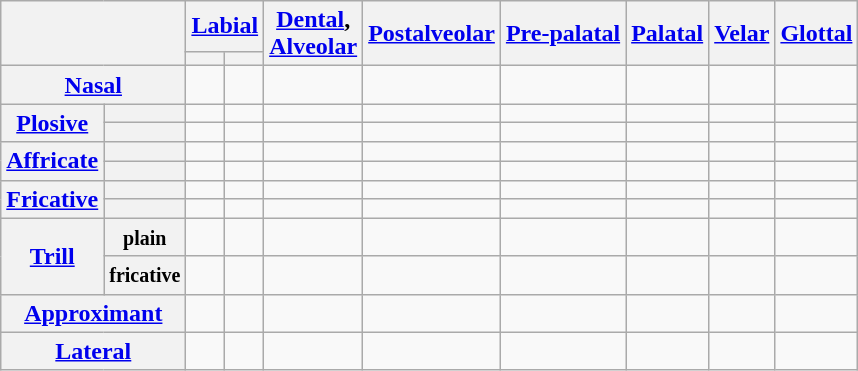<table class="wikitable" style="text-align: center;">
<tr>
<th rowspan="2"  colspan="2"></th>
<th colspan="2"><a href='#'>Labial</a></th>
<th rowspan="2"><a href='#'>Dental</a>,<br><a href='#'>Alveolar</a></th>
<th rowspan="2"><a href='#'>Postalveolar</a></th>
<th rowspan="2"><a href='#'>Pre-palatal</a></th>
<th rowspan="2"><a href='#'>Palatal</a></th>
<th rowspan="2"><a href='#'>Velar</a></th>
<th rowspan="2"><a href='#'>Glottal</a></th>
</tr>
<tr>
<th></th>
<th></th>
</tr>
<tr>
<th colspan="2"><a href='#'>Nasal</a></th>
<td></td>
<td></td>
<td></td>
<td></td>
<td></td>
<td></td>
<td></td>
<td></td>
</tr>
<tr>
<th rowspan="2"><a href='#'>Plosive</a></th>
<th></th>
<td></td>
<td></td>
<td></td>
<td></td>
<td></td>
<td></td>
<td></td>
<td></td>
</tr>
<tr>
<th></th>
<td></td>
<td></td>
<td></td>
<td></td>
<td></td>
<td></td>
<td></td>
<td></td>
</tr>
<tr>
<th rowspan="2"><a href='#'>Affricate</a></th>
<th></th>
<td></td>
<td></td>
<td></td>
<td></td>
<td></td>
<td></td>
<td></td>
<td></td>
</tr>
<tr>
<th></th>
<td></td>
<td></td>
<td></td>
<td></td>
<td></td>
<td></td>
<td></td>
<td></td>
</tr>
<tr>
<th rowspan="2"><a href='#'>Fricative</a></th>
<th></th>
<td></td>
<td></td>
<td></td>
<td></td>
<td></td>
<td></td>
<td></td>
<td></td>
</tr>
<tr>
<th></th>
<td></td>
<td></td>
<td></td>
<td></td>
<td></td>
<td></td>
<td></td>
<td></td>
</tr>
<tr>
<th rowspan="2"><a href='#'>Trill</a></th>
<th><small>plain</small></th>
<td></td>
<td></td>
<td></td>
<td></td>
<td></td>
<td></td>
<td></td>
<td></td>
</tr>
<tr>
<th><small>fricative</small></th>
<td></td>
<td></td>
<td></td>
<td></td>
<td></td>
<td></td>
<td></td>
<td></td>
</tr>
<tr>
<th colspan="2"><a href='#'>Approximant</a></th>
<td></td>
<td></td>
<td></td>
<td></td>
<td></td>
<td></td>
<td></td>
<td></td>
</tr>
<tr>
<th colspan="2"><a href='#'>Lateral</a></th>
<td></td>
<td></td>
<td></td>
<td></td>
<td></td>
<td></td>
<td></td>
<td></td>
</tr>
</table>
